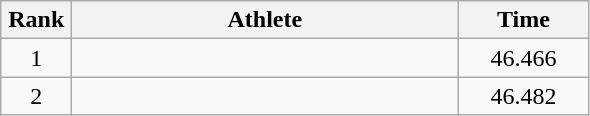<table class=wikitable style="text-align:center">
<tr>
<th width=40>Rank</th>
<th width=250>Athlete</th>
<th width=80>Time</th>
</tr>
<tr>
<td>1</td>
<td align=left></td>
<td>46.466</td>
</tr>
<tr>
<td>2</td>
<td align=left></td>
<td>46.482</td>
</tr>
</table>
